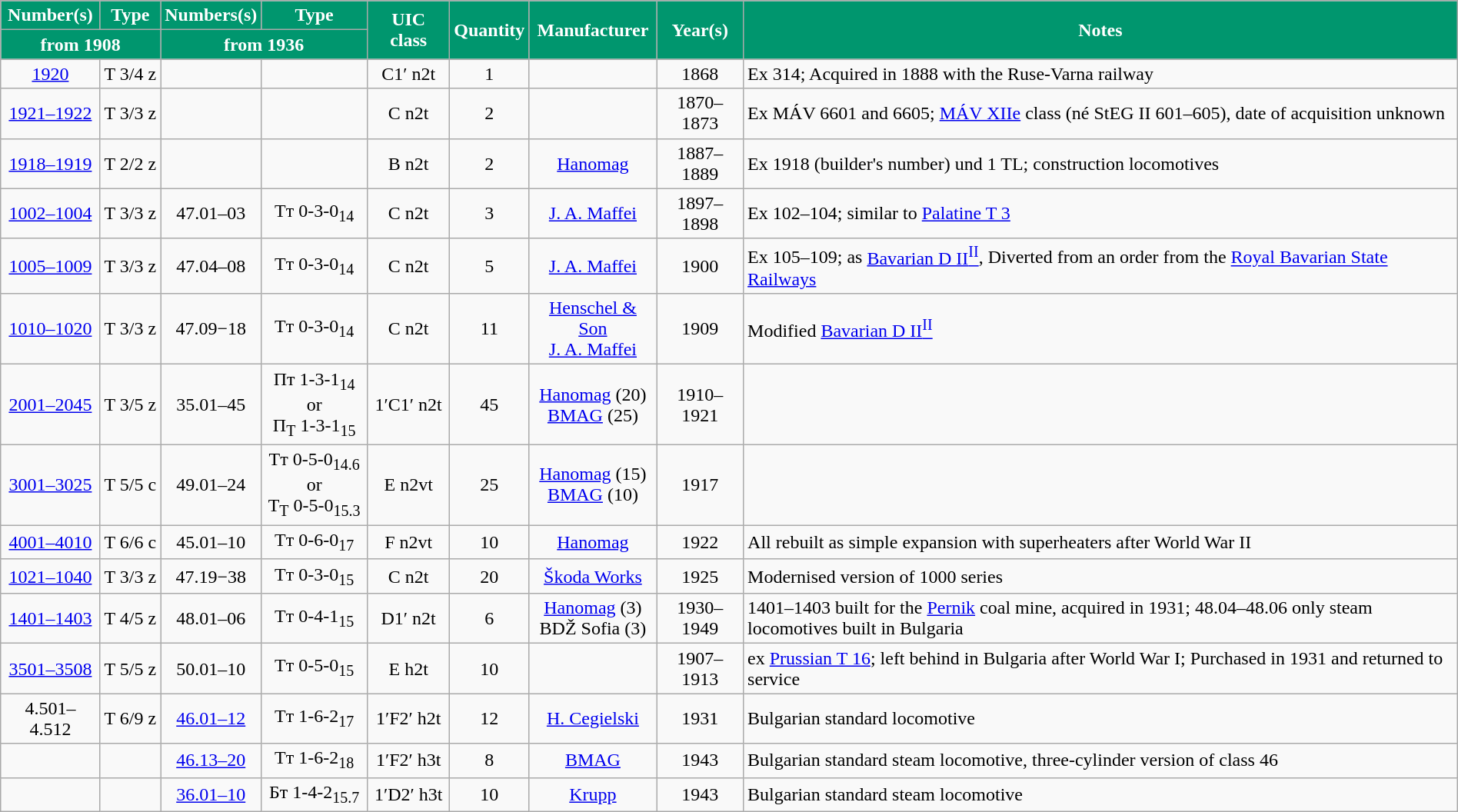<table class="wikitable"  width="100%" style=text-align:center>
<tr>
<th style="color:white; background:#00966E">Number(s)</th>
<th style="color:white; background:#00966E">Type</th>
<th style="color:white; background:#00966E">Numbers(s)</th>
<th style="color:white; background:#00966E">Type</th>
<th style="color:white; background:#00966E" rowspan="2">UIC class</th>
<th style="color:white; background:#00966E" rowspan="2">Quantity</th>
<th style="color:white; background:#00966E" rowspan="2">Manufacturer</th>
<th style="color:white; background:#00966E" rowspan="2">Year(s)</th>
<th style="color:white; background:#00966E" rowspan="2">Notes</th>
</tr>
<tr>
<th style="color:white; background:#00966E" colspan="2">from 1908</th>
<th style="color:white; background:#00966E" colspan="2">from 1936</th>
</tr>
<tr>
<td><a href='#'>1920</a></td>
<td>T 3/4 z</td>
<td></td>
<td></td>
<td>C1′ n2t</td>
<td>1</td>
<td></td>
<td>1868</td>
<td align=left>Ex 314; Acquired in 1888 with the Ruse-Varna railway</td>
</tr>
<tr>
<td><a href='#'>1921–1922</a></td>
<td>T 3/3 z</td>
<td></td>
<td></td>
<td>C n2t</td>
<td>2</td>
<td></td>
<td>1870–1873</td>
<td align=left>Ex MÁV 6601 and 6605; <a href='#'>MÁV XIIe</a> class (né StEG II 601–605), date of acquisition unknown</td>
</tr>
<tr>
<td><a href='#'>1918–1919</a></td>
<td>T 2/2 z</td>
<td></td>
<td></td>
<td>B n2t</td>
<td>2</td>
<td><a href='#'>Hanomag</a></td>
<td>1887–1889</td>
<td align=left>Ex 1918 (builder's number) und 1 TL; construction locomotives</td>
</tr>
<tr>
<td><a href='#'>1002–1004</a></td>
<td>T 3/3 z</td>
<td>47.01–03</td>
<td>Тт 0-3-0<sub>14</sub></td>
<td>C n2t</td>
<td>3</td>
<td><a href='#'>J. A. Maffei</a></td>
<td>1897–1898</td>
<td align=left>Ex 102–104; similar to <a href='#'>Palatine T 3</a></td>
</tr>
<tr>
<td><a href='#'>1005–1009</a></td>
<td>T 3/3 z</td>
<td>47.04–08</td>
<td>Тт 0-3-0<sub>14</sub></td>
<td>C n2t</td>
<td>5</td>
<td><a href='#'>J. A. Maffei</a></td>
<td>1900</td>
<td align=left>Ex 105–109; as <a href='#'>Bavarian D II<sup>II</sup></a>, Diverted from an order from the  <a href='#'>Royal Bavarian State Railways</a></td>
</tr>
<tr>
<td><a href='#'>1010–1020</a></td>
<td>T 3/3 z</td>
<td>47.09−18</td>
<td>Тт 0-3-0<sub>14</sub></td>
<td>C n2t</td>
<td>11</td>
<td><a href='#'>Henschel & Son</a><br><a href='#'>J. A. Maffei</a></td>
<td>1909</td>
<td align=left>Modified  <a href='#'>Bavarian D II<sup>II</sup></a></td>
</tr>
<tr>
<td><a href='#'>2001–2045</a></td>
<td>T 3/5 z</td>
<td>35.01–45</td>
<td>Пт 1-3-1<sub>14</sub> or<br>П<sub>Т</sub> 1-3-1<sub>15</sub></td>
<td>1′C1′ n2t</td>
<td>45</td>
<td><a href='#'>Hanomag</a> (20)<br><a href='#'>BMAG</a> (25)</td>
<td>1910–1921</td>
<td align=left></td>
</tr>
<tr>
<td><a href='#'>3001–3025</a></td>
<td>T 5/5 c</td>
<td>49.01–24</td>
<td>Тт 0-5-0<sub>14.6</sub> or<br> Т<sub>Т</sub> 0-5-0<sub>15.3</sub></td>
<td>E n2vt</td>
<td>25</td>
<td><a href='#'>Hanomag</a> (15)<br><a href='#'>BMAG</a> (10)</td>
<td>1917</td>
<td align=left></td>
</tr>
<tr>
<td><a href='#'>4001–4010</a></td>
<td>T 6/6 c</td>
<td>45.01–10</td>
<td>Тт 0-6-0<sub>17</sub></td>
<td>F n2vt</td>
<td>10</td>
<td><a href='#'>Hanomag</a></td>
<td>1922</td>
<td align=left>All rebuilt as simple expansion with superheaters after World War II</td>
</tr>
<tr>
<td><a href='#'>1021–1040</a></td>
<td>T 3/3 z</td>
<td>47.19−38</td>
<td>Тт 0-3-0<sub>15</sub></td>
<td>C n2t</td>
<td>20</td>
<td><a href='#'>Škoda Works</a></td>
<td>1925</td>
<td align=left>Modernised version of 1000 series</td>
</tr>
<tr>
<td><a href='#'>1401–1403</a></td>
<td>T 4/5 z</td>
<td>48.01–06</td>
<td>Тт 0-4-1<sub>15</sub></td>
<td>D1′ n2t</td>
<td>6</td>
<td><a href='#'>Hanomag</a> (3)<br>BDŽ Sofia (3)</td>
<td>1930–1949</td>
<td align=left>1401–1403 built for the <a href='#'>Pernik</a> coal mine, acquired in 1931; 48.04–48.06 only steam locomotives built in Bulgaria</td>
</tr>
<tr>
<td><a href='#'>3501–3508</a></td>
<td>T 5/5 z</td>
<td>50.01–10</td>
<td>Тт 0-5-0<sub>15</sub></td>
<td>E h2t</td>
<td>10</td>
<td></td>
<td>1907–1913</td>
<td align=left>ex <a href='#'>Prussian T 16</a>; left behind in Bulgaria after World War I; Purchased in 1931 and returned to service</td>
</tr>
<tr>
<td>4.501–4.512</td>
<td>T 6/9 z</td>
<td><a href='#'>46.01–12</a></td>
<td>Тт 1-6-2<sub>17</sub></td>
<td>1′F2′ h2t</td>
<td>12</td>
<td><a href='#'>H. Cegielski</a></td>
<td>1931</td>
<td align=left>Bulgarian standard locomotive</td>
</tr>
<tr>
<td></td>
<td></td>
<td><a href='#'>46.13–20</a></td>
<td>Тт 1-6-2<sub>18</sub></td>
<td>1′F2′ h3t</td>
<td>8</td>
<td><a href='#'>BMAG</a></td>
<td>1943</td>
<td align=left>Bulgarian standard steam locomotive, three-cylinder version of class 46</td>
</tr>
<tr>
<td></td>
<td></td>
<td><a href='#'>36.01–10</a></td>
<td>Бт 1-4-2<sub>15.7</sub></td>
<td>1′D2′ h3t</td>
<td>10</td>
<td><a href='#'>Krupp</a></td>
<td>1943</td>
<td align=left>Bulgarian standard steam locomotive</td>
</tr>
</table>
